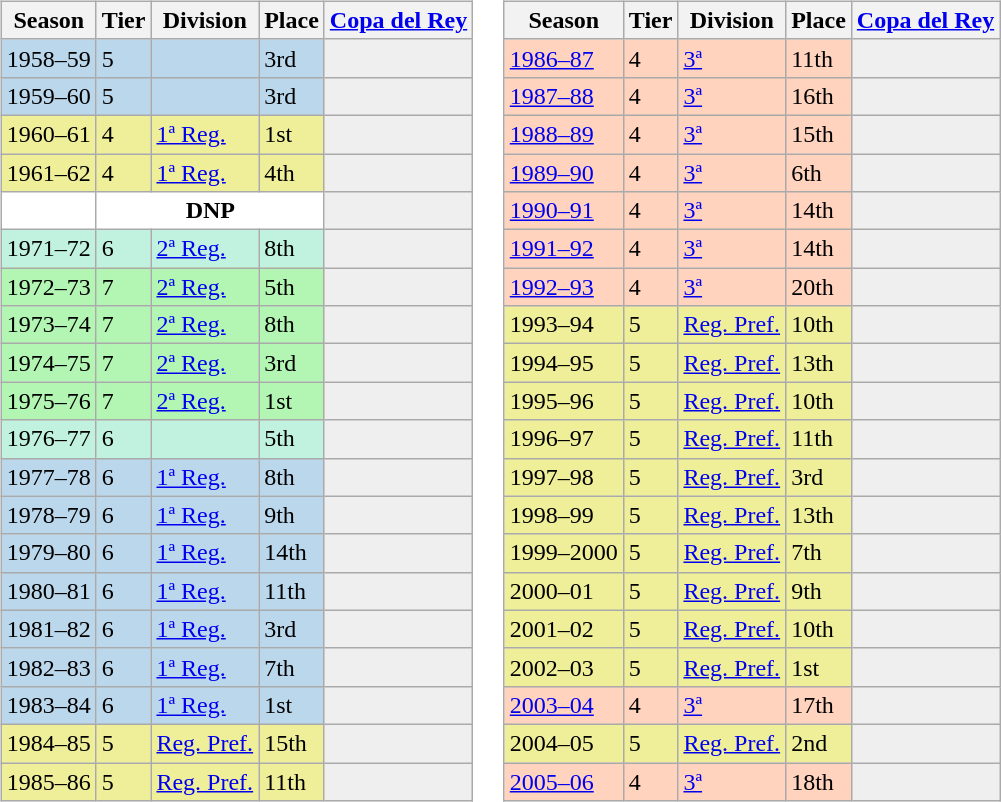<table>
<tr>
<td valign="top" width=0%><br><table class="wikitable">
<tr style="background:#f0f6fa;">
<th>Season</th>
<th>Tier</th>
<th>Division</th>
<th>Place</th>
<th><a href='#'>Copa del Rey</a></th>
</tr>
<tr>
<td style="background:#BBD7EC;">1958–59</td>
<td style="background:#BBD7EC;">5</td>
<td style="background:#BBD7EC;"></td>
<td style="background:#BBD7EC;">3rd</td>
<th style="background:#efefef;"></th>
</tr>
<tr>
<td style="background:#BBD7EC;">1959–60</td>
<td style="background:#BBD7EC;">5</td>
<td style="background:#BBD7EC;"></td>
<td style="background:#BBD7EC;">3rd</td>
<th style="background:#efefef;"></th>
</tr>
<tr>
<td style="background:#EFEF99;">1960–61</td>
<td style="background:#EFEF99;">4</td>
<td style="background:#EFEF99;"><a href='#'>1ª Reg.</a></td>
<td style="background:#EFEF99;">1st</td>
<th style="background:#efefef;"></th>
</tr>
<tr>
<td style="background:#EFEF99;">1961–62</td>
<td style="background:#EFEF99;">4</td>
<td style="background:#EFEF99;"><a href='#'>1ª Reg.</a></td>
<td style="background:#EFEF99;">4th</td>
<th style="background:#efefef;"></th>
</tr>
<tr>
<td style="background:#FFFFFF;"></td>
<th style="background:#FFFFFF;" colspan="3">DNP</th>
<th style="background:#efefef;"></th>
</tr>
<tr>
<td style="background:#C0F2DF;">1971–72</td>
<td style="background:#C0F2DF;">6</td>
<td style="background:#C0F2DF;"><a href='#'>2ª Reg.</a></td>
<td style="background:#C0F2DF;">8th</td>
<th style="background:#efefef;"></th>
</tr>
<tr>
<td style="background:#B3F5B3;">1972–73</td>
<td style="background:#B3F5B3;">7</td>
<td style="background:#B3F5B3;"><a href='#'>2ª Reg.</a></td>
<td style="background:#B3F5B3;">5th</td>
<th style="background:#efefef;"></th>
</tr>
<tr>
<td style="background:#B3F5B3;">1973–74</td>
<td style="background:#B3F5B3;">7</td>
<td style="background:#B3F5B3;"><a href='#'>2ª Reg.</a></td>
<td style="background:#B3F5B3;">8th</td>
<th style="background:#efefef;"></th>
</tr>
<tr>
<td style="background:#B3F5B3;">1974–75</td>
<td style="background:#B3F5B3;">7</td>
<td style="background:#B3F5B3;"><a href='#'>2ª Reg.</a></td>
<td style="background:#B3F5B3;">3rd</td>
<th style="background:#efefef;"></th>
</tr>
<tr>
<td style="background:#B3F5B3;">1975–76</td>
<td style="background:#B3F5B3;">7</td>
<td style="background:#B3F5B3;"><a href='#'>2ª Reg.</a></td>
<td style="background:#B3F5B3;">1st</td>
<th style="background:#efefef;"></th>
</tr>
<tr>
<td style="background:#C0F2DF;">1976–77</td>
<td style="background:#C0F2DF;">6</td>
<td style="background:#C0F2DF;"></td>
<td style="background:#C0F2DF;">5th</td>
<th style="background:#efefef;"></th>
</tr>
<tr>
<td style="background:#BBD7EC;">1977–78</td>
<td style="background:#BBD7EC;">6</td>
<td style="background:#BBD7EC;"><a href='#'>1ª Reg.</a></td>
<td style="background:#BBD7EC;">8th</td>
<th style="background:#efefef;"></th>
</tr>
<tr>
<td style="background:#BBD7EC;">1978–79</td>
<td style="background:#BBD7EC;">6</td>
<td style="background:#BBD7EC;"><a href='#'>1ª Reg.</a></td>
<td style="background:#BBD7EC;">9th</td>
<th style="background:#efefef;"></th>
</tr>
<tr>
<td style="background:#BBD7EC;">1979–80</td>
<td style="background:#BBD7EC;">6</td>
<td style="background:#BBD7EC;"><a href='#'>1ª Reg.</a></td>
<td style="background:#BBD7EC;">14th</td>
<th style="background:#efefef;"></th>
</tr>
<tr>
<td style="background:#BBD7EC;">1980–81</td>
<td style="background:#BBD7EC;">6</td>
<td style="background:#BBD7EC;"><a href='#'>1ª Reg.</a></td>
<td style="background:#BBD7EC;">11th</td>
<th style="background:#efefef;"></th>
</tr>
<tr>
<td style="background:#BBD7EC;">1981–82</td>
<td style="background:#BBD7EC;">6</td>
<td style="background:#BBD7EC;"><a href='#'>1ª Reg.</a></td>
<td style="background:#BBD7EC;">3rd</td>
<th style="background:#efefef;"></th>
</tr>
<tr>
<td style="background:#BBD7EC;">1982–83</td>
<td style="background:#BBD7EC;">6</td>
<td style="background:#BBD7EC;"><a href='#'>1ª Reg.</a></td>
<td style="background:#BBD7EC;">7th</td>
<th style="background:#efefef;"></th>
</tr>
<tr>
<td style="background:#BBD7EC;">1983–84</td>
<td style="background:#BBD7EC;">6</td>
<td style="background:#BBD7EC;"><a href='#'>1ª Reg.</a></td>
<td style="background:#BBD7EC;">1st</td>
<th style="background:#efefef;"></th>
</tr>
<tr>
<td style="background:#EFEF99;">1984–85</td>
<td style="background:#EFEF99;">5</td>
<td style="background:#EFEF99;"><a href='#'>Reg. Pref.</a></td>
<td style="background:#EFEF99;">15th</td>
<th style="background:#efefef;"></th>
</tr>
<tr>
<td style="background:#EFEF99;">1985–86</td>
<td style="background:#EFEF99;">5</td>
<td style="background:#EFEF99;"><a href='#'>Reg. Pref.</a></td>
<td style="background:#EFEF99;">11th</td>
<th style="background:#efefef;"></th>
</tr>
</table>
</td>
<td valign="top" width=0%><br><table class="wikitable">
<tr style="background:#f0f6fa;">
<th>Season</th>
<th>Tier</th>
<th>Division</th>
<th>Place</th>
<th><a href='#'>Copa del Rey</a></th>
</tr>
<tr>
<td style="background:#FFD3BD;"><a href='#'>1986–87</a></td>
<td style="background:#FFD3BD;">4</td>
<td style="background:#FFD3BD;"><a href='#'>3ª</a></td>
<td style="background:#FFD3BD;">11th</td>
<td style="background:#efefef;"></td>
</tr>
<tr>
<td style="background:#FFD3BD;"><a href='#'>1987–88</a></td>
<td style="background:#FFD3BD;">4</td>
<td style="background:#FFD3BD;"><a href='#'>3ª</a></td>
<td style="background:#FFD3BD;">16th</td>
<td style="background:#efefef;"></td>
</tr>
<tr>
<td style="background:#FFD3BD;"><a href='#'>1988–89</a></td>
<td style="background:#FFD3BD;">4</td>
<td style="background:#FFD3BD;"><a href='#'>3ª</a></td>
<td style="background:#FFD3BD;">15th</td>
<td style="background:#efefef;"></td>
</tr>
<tr>
<td style="background:#FFD3BD;"><a href='#'>1989–90</a></td>
<td style="background:#FFD3BD;">4</td>
<td style="background:#FFD3BD;"><a href='#'>3ª</a></td>
<td style="background:#FFD3BD;">6th</td>
<td style="background:#efefef;"></td>
</tr>
<tr>
<td style="background:#FFD3BD;"><a href='#'>1990–91</a></td>
<td style="background:#FFD3BD;">4</td>
<td style="background:#FFD3BD;"><a href='#'>3ª</a></td>
<td style="background:#FFD3BD;">14th</td>
<td style="background:#efefef;"></td>
</tr>
<tr>
<td style="background:#FFD3BD;"><a href='#'>1991–92</a></td>
<td style="background:#FFD3BD;">4</td>
<td style="background:#FFD3BD;"><a href='#'>3ª</a></td>
<td style="background:#FFD3BD;">14th</td>
<td style="background:#efefef;"></td>
</tr>
<tr>
<td style="background:#FFD3BD;"><a href='#'>1992–93</a></td>
<td style="background:#FFD3BD;">4</td>
<td style="background:#FFD3BD;"><a href='#'>3ª</a></td>
<td style="background:#FFD3BD;">20th</td>
<td style="background:#efefef;"></td>
</tr>
<tr>
<td style="background:#EFEF99;">1993–94</td>
<td style="background:#EFEF99;">5</td>
<td style="background:#EFEF99;"><a href='#'>Reg. Pref.</a></td>
<td style="background:#EFEF99;">10th</td>
<th style="background:#efefef;"></th>
</tr>
<tr>
<td style="background:#EFEF99;">1994–95</td>
<td style="background:#EFEF99;">5</td>
<td style="background:#EFEF99;"><a href='#'>Reg. Pref.</a></td>
<td style="background:#EFEF99;">13th</td>
<th style="background:#efefef;"></th>
</tr>
<tr>
<td style="background:#EFEF99;">1995–96</td>
<td style="background:#EFEF99;">5</td>
<td style="background:#EFEF99;"><a href='#'>Reg. Pref.</a></td>
<td style="background:#EFEF99;">10th</td>
<th style="background:#efefef;"></th>
</tr>
<tr>
<td style="background:#EFEF99;">1996–97</td>
<td style="background:#EFEF99;">5</td>
<td style="background:#EFEF99;"><a href='#'>Reg. Pref.</a></td>
<td style="background:#EFEF99;">11th</td>
<th style="background:#efefef;"></th>
</tr>
<tr>
<td style="background:#EFEF99;">1997–98</td>
<td style="background:#EFEF99;">5</td>
<td style="background:#EFEF99;"><a href='#'>Reg. Pref.</a></td>
<td style="background:#EFEF99;">3rd</td>
<th style="background:#efefef;"></th>
</tr>
<tr>
<td style="background:#EFEF99;">1998–99</td>
<td style="background:#EFEF99;">5</td>
<td style="background:#EFEF99;"><a href='#'>Reg. Pref.</a></td>
<td style="background:#EFEF99;">13th</td>
<th style="background:#efefef;"></th>
</tr>
<tr>
<td style="background:#EFEF99;">1999–2000</td>
<td style="background:#EFEF99;">5</td>
<td style="background:#EFEF99;"><a href='#'>Reg. Pref.</a></td>
<td style="background:#EFEF99;">7th</td>
<th style="background:#efefef;"></th>
</tr>
<tr>
<td style="background:#EFEF99;">2000–01</td>
<td style="background:#EFEF99;">5</td>
<td style="background:#EFEF99;"><a href='#'>Reg. Pref.</a></td>
<td style="background:#EFEF99;">9th</td>
<th style="background:#efefef;"></th>
</tr>
<tr>
<td style="background:#EFEF99;">2001–02</td>
<td style="background:#EFEF99;">5</td>
<td style="background:#EFEF99;"><a href='#'>Reg. Pref.</a></td>
<td style="background:#EFEF99;">10th</td>
<th style="background:#efefef;"></th>
</tr>
<tr>
<td style="background:#EFEF99;">2002–03</td>
<td style="background:#EFEF99;">5</td>
<td style="background:#EFEF99;"><a href='#'>Reg. Pref.</a></td>
<td style="background:#EFEF99;">1st</td>
<th style="background:#efefef;"></th>
</tr>
<tr>
<td style="background:#FFD3BD;"><a href='#'>2003–04</a></td>
<td style="background:#FFD3BD;">4</td>
<td style="background:#FFD3BD;"><a href='#'>3ª</a></td>
<td style="background:#FFD3BD;">17th</td>
<td style="background:#efefef;"></td>
</tr>
<tr>
<td style="background:#EFEF99;">2004–05</td>
<td style="background:#EFEF99;">5</td>
<td style="background:#EFEF99;"><a href='#'>Reg. Pref.</a></td>
<td style="background:#EFEF99;">2nd</td>
<th style="background:#efefef;"></th>
</tr>
<tr>
<td style="background:#FFD3BD;"><a href='#'>2005–06</a></td>
<td style="background:#FFD3BD;">4</td>
<td style="background:#FFD3BD;"><a href='#'>3ª</a></td>
<td style="background:#FFD3BD;">18th</td>
<td style="background:#efefef;"></td>
</tr>
</table>
</td>
</tr>
</table>
